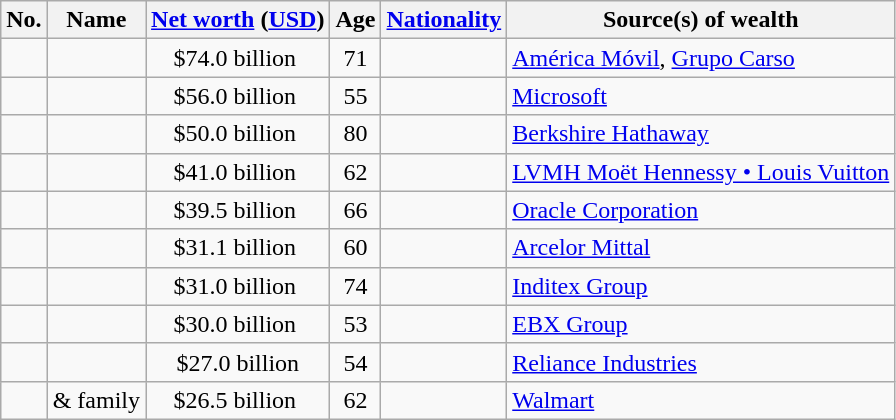<table class="wikitable sortable">
<tr>
<th>No.</th>
<th>Name</th>
<th><a href='#'>Net worth</a> (<a href='#'>USD</a>)</th>
<th>Age</th>
<th><a href='#'>Nationality</a></th>
<th>Source(s) of wealth</th>
</tr>
<tr>
<td style="text-align:center;"> </td>
<td></td>
<td style="text-align:center;">$74.0 billion </td>
<td style="text-align:center;">71</td>
<td></td>
<td><a href='#'>América Móvil</a>, <a href='#'>Grupo Carso</a></td>
</tr>
<tr>
<td style="text-align:center;"> </td>
<td></td>
<td style="text-align:center;">$56.0 billion </td>
<td style="text-align:center;">55</td>
<td></td>
<td><a href='#'>Microsoft</a></td>
</tr>
<tr>
<td style="text-align:center;"> </td>
<td></td>
<td style="text-align:center;">$50.0 billion </td>
<td style="text-align:center;">80</td>
<td></td>
<td><a href='#'>Berkshire Hathaway</a></td>
</tr>
<tr>
<td style="text-align:center;"> </td>
<td></td>
<td style="text-align:center;">$41.0 billion </td>
<td style="text-align:center;">62</td>
<td></td>
<td><a href='#'>LVMH Moët Hennessy • Louis Vuitton</a></td>
</tr>
<tr>
<td style="text-align:center;"> </td>
<td></td>
<td style="text-align:center;">$39.5 billion </td>
<td style="text-align:center;">66</td>
<td></td>
<td><a href='#'>Oracle Corporation</a></td>
</tr>
<tr>
<td style="text-align:center;"> </td>
<td></td>
<td style="text-align:center;">$31.1 billion </td>
<td style="text-align:center;">60</td>
<td></td>
<td><a href='#'>Arcelor Mittal</a></td>
</tr>
<tr>
<td style="text-align:center;"> </td>
<td></td>
<td style="text-align:center;">$31.0 billion </td>
<td style="text-align:center;">74</td>
<td></td>
<td><a href='#'>Inditex Group</a></td>
</tr>
<tr>
<td style="text-align:center;"> </td>
<td></td>
<td style="text-align:center;">$30.0 billion </td>
<td style="text-align:center;">53</td>
<td></td>
<td><a href='#'>EBX Group</a></td>
</tr>
<tr>
<td style="text-align:center;"> </td>
<td></td>
<td style="text-align:center;">$27.0 billion </td>
<td style="text-align:center;">54</td>
<td></td>
<td><a href='#'>Reliance Industries</a></td>
</tr>
<tr>
<td style="text-align:center;"> </td>
<td> & family</td>
<td style="text-align:center;">$26.5 billion </td>
<td style="text-align:center;">62</td>
<td></td>
<td><a href='#'>Walmart</a></td>
</tr>
</table>
